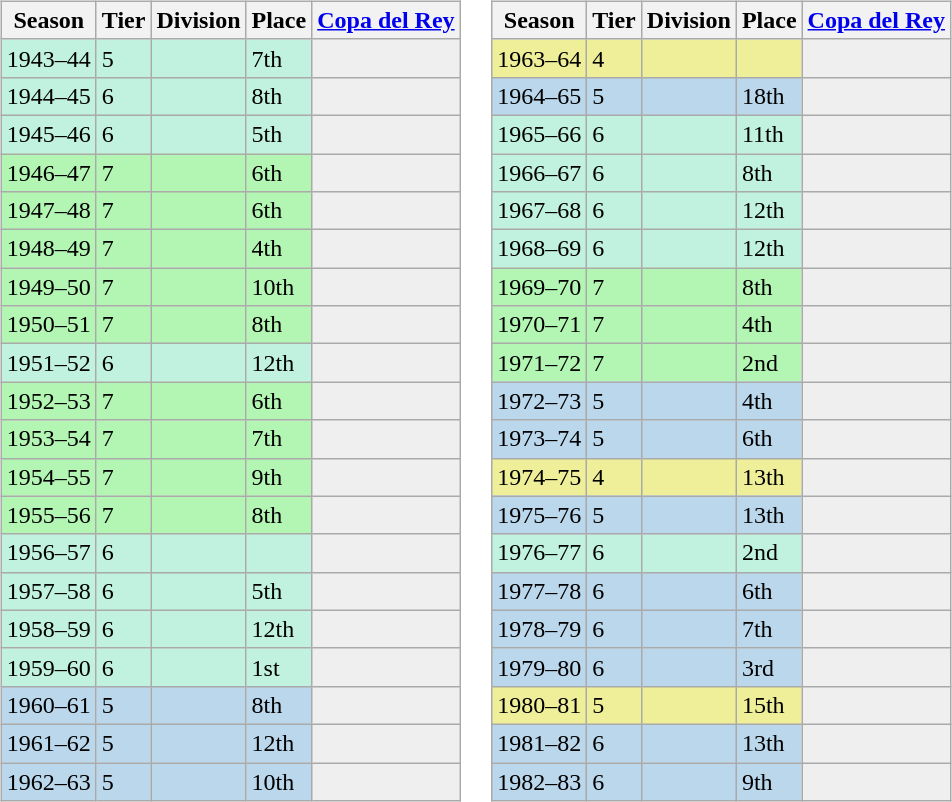<table>
<tr>
<td valign="top" width=0%><br><table class="wikitable">
<tr style="background:#f0f6fa;">
<th>Season</th>
<th>Tier</th>
<th>Division</th>
<th>Place</th>
<th><a href='#'>Copa del Rey</a></th>
</tr>
<tr>
<td style="background:#C0F2DF;">1943–44</td>
<td style="background:#C0F2DF;">5</td>
<td style="background:#C0F2DF;"></td>
<td style="background:#C0F2DF;">7th</td>
<th style="background:#efefef;"></th>
</tr>
<tr>
<td style="background:#C0F2DF;">1944–45</td>
<td style="background:#C0F2DF;">6</td>
<td style="background:#C0F2DF;"></td>
<td style="background:#C0F2DF;">8th</td>
<th style="background:#efefef;"></th>
</tr>
<tr>
<td style="background:#C0F2DF;">1945–46</td>
<td style="background:#C0F2DF;">6</td>
<td style="background:#C0F2DF;"></td>
<td style="background:#C0F2DF;">5th</td>
<th style="background:#efefef;"></th>
</tr>
<tr>
<td style="background:#B3F5B3;">1946–47</td>
<td style="background:#B3F5B3;">7</td>
<td style="background:#B3F5B3;"></td>
<td style="background:#B3F5B3;">6th</td>
<th style="background:#efefef;"></th>
</tr>
<tr>
<td style="background:#B3F5B3;">1947–48</td>
<td style="background:#B3F5B3;">7</td>
<td style="background:#B3F5B3;"></td>
<td style="background:#B3F5B3;">6th</td>
<th style="background:#efefef;"></th>
</tr>
<tr>
<td style="background:#B3F5B3;">1948–49</td>
<td style="background:#B3F5B3;">7</td>
<td style="background:#B3F5B3;"></td>
<td style="background:#B3F5B3;">4th</td>
<th style="background:#efefef;"></th>
</tr>
<tr>
<td style="background:#B3F5B3;">1949–50</td>
<td style="background:#B3F5B3;">7</td>
<td style="background:#B3F5B3;"></td>
<td style="background:#B3F5B3;">10th</td>
<th style="background:#efefef;"></th>
</tr>
<tr>
<td style="background:#B3F5B3;">1950–51</td>
<td style="background:#B3F5B3;">7</td>
<td style="background:#B3F5B3;"></td>
<td style="background:#B3F5B3;">8th</td>
<th style="background:#efefef;"></th>
</tr>
<tr>
<td style="background:#C0F2DF;">1951–52</td>
<td style="background:#C0F2DF;">6</td>
<td style="background:#C0F2DF;"></td>
<td style="background:#C0F2DF;">12th</td>
<th style="background:#efefef;"></th>
</tr>
<tr>
<td style="background:#B3F5B3;">1952–53</td>
<td style="background:#B3F5B3;">7</td>
<td style="background:#B3F5B3;"></td>
<td style="background:#B3F5B3;">6th</td>
<th style="background:#efefef;"></th>
</tr>
<tr>
<td style="background:#B3F5B3;">1953–54</td>
<td style="background:#B3F5B3;">7</td>
<td style="background:#B3F5B3;"></td>
<td style="background:#B3F5B3;">7th</td>
<th style="background:#efefef;"></th>
</tr>
<tr>
<td style="background:#B3F5B3;">1954–55</td>
<td style="background:#B3F5B3;">7</td>
<td style="background:#B3F5B3;"></td>
<td style="background:#B3F5B3;">9th</td>
<th style="background:#efefef;"></th>
</tr>
<tr>
<td style="background:#B3F5B3;">1955–56</td>
<td style="background:#B3F5B3;">7</td>
<td style="background:#B3F5B3;"></td>
<td style="background:#B3F5B3;">8th</td>
<th style="background:#efefef;"></th>
</tr>
<tr>
<td style="background:#C0F2DF;">1956–57</td>
<td style="background:#C0F2DF;">6</td>
<td style="background:#C0F2DF;"></td>
<td style="background:#C0F2DF;"></td>
<th style="background:#efefef;"></th>
</tr>
<tr>
<td style="background:#C0F2DF;">1957–58</td>
<td style="background:#C0F2DF;">6</td>
<td style="background:#C0F2DF;"></td>
<td style="background:#C0F2DF;">5th</td>
<th style="background:#efefef;"></th>
</tr>
<tr>
<td style="background:#C0F2DF;">1958–59</td>
<td style="background:#C0F2DF;">6</td>
<td style="background:#C0F2DF;"></td>
<td style="background:#C0F2DF;">12th</td>
<th style="background:#efefef;"></th>
</tr>
<tr>
<td style="background:#C0F2DF;">1959–60</td>
<td style="background:#C0F2DF;">6</td>
<td style="background:#C0F2DF;"></td>
<td style="background:#C0F2DF;">1st</td>
<th style="background:#efefef;"></th>
</tr>
<tr>
<td style="background:#BBD7EC;">1960–61</td>
<td style="background:#BBD7EC;">5</td>
<td style="background:#BBD7EC;"></td>
<td style="background:#BBD7EC;">8th</td>
<th style="background:#efefef;"></th>
</tr>
<tr>
<td style="background:#BBD7EC;">1961–62</td>
<td style="background:#BBD7EC;">5</td>
<td style="background:#BBD7EC;"></td>
<td style="background:#BBD7EC;">12th</td>
<th style="background:#efefef;"></th>
</tr>
<tr>
<td style="background:#BBD7EC;">1962–63</td>
<td style="background:#BBD7EC;">5</td>
<td style="background:#BBD7EC;"></td>
<td style="background:#BBD7EC;">10th</td>
<th style="background:#efefef;"></th>
</tr>
</table>
</td>
<td valign="top" width=0%><br><table class="wikitable">
<tr style="background:#f0f6fa;">
<th>Season</th>
<th>Tier</th>
<th>Division</th>
<th>Place</th>
<th><a href='#'>Copa del Rey</a></th>
</tr>
<tr>
<td style="background:#EFEF99;">1963–64</td>
<td style="background:#EFEF99;">4</td>
<td style="background:#EFEF99;"></td>
<td style="background:#EFEF99;"></td>
<th style="background:#efefef;"></th>
</tr>
<tr>
<td style="background:#BBD7EC;">1964–65</td>
<td style="background:#BBD7EC;">5</td>
<td style="background:#BBD7EC;"></td>
<td style="background:#BBD7EC;">18th</td>
<th style="background:#efefef;"></th>
</tr>
<tr>
<td style="background:#C0F2DF;">1965–66</td>
<td style="background:#C0F2DF;">6</td>
<td style="background:#C0F2DF;"></td>
<td style="background:#C0F2DF;">11th</td>
<th style="background:#efefef;"></th>
</tr>
<tr>
<td style="background:#C0F2DF;">1966–67</td>
<td style="background:#C0F2DF;">6</td>
<td style="background:#C0F2DF;"></td>
<td style="background:#C0F2DF;">8th</td>
<th style="background:#efefef;"></th>
</tr>
<tr>
<td style="background:#C0F2DF;">1967–68</td>
<td style="background:#C0F2DF;">6</td>
<td style="background:#C0F2DF;"></td>
<td style="background:#C0F2DF;">12th</td>
<th style="background:#efefef;"></th>
</tr>
<tr>
<td style="background:#C0F2DF;">1968–69</td>
<td style="background:#C0F2DF;">6</td>
<td style="background:#C0F2DF;"></td>
<td style="background:#C0F2DF;">12th</td>
<th style="background:#efefef;"></th>
</tr>
<tr>
<td style="background:#B3F5B3;">1969–70</td>
<td style="background:#B3F5B3;">7</td>
<td style="background:#B3F5B3;"></td>
<td style="background:#B3F5B3;">8th</td>
<th style="background:#efefef;"></th>
</tr>
<tr>
<td style="background:#B3F5B3;">1970–71</td>
<td style="background:#B3F5B3;">7</td>
<td style="background:#B3F5B3;"></td>
<td style="background:#B3F5B3;">4th</td>
<th style="background:#efefef;"></th>
</tr>
<tr>
<td style="background:#B3F5B3;">1971–72</td>
<td style="background:#B3F5B3;">7</td>
<td style="background:#B3F5B3;"></td>
<td style="background:#B3F5B3;">2nd</td>
<th style="background:#efefef;"></th>
</tr>
<tr>
<td style="background:#BBD7EC;">1972–73</td>
<td style="background:#BBD7EC;">5</td>
<td style="background:#BBD7EC;"></td>
<td style="background:#BBD7EC;">4th</td>
<th style="background:#efefef;"></th>
</tr>
<tr>
<td style="background:#BBD7EC;">1973–74</td>
<td style="background:#BBD7EC;">5</td>
<td style="background:#BBD7EC;"></td>
<td style="background:#BBD7EC;">6th</td>
<th style="background:#efefef;"></th>
</tr>
<tr>
<td style="background:#EFEF99;">1974–75</td>
<td style="background:#EFEF99;">4</td>
<td style="background:#EFEF99;"></td>
<td style="background:#EFEF99;">13th</td>
<th style="background:#efefef;"></th>
</tr>
<tr>
<td style="background:#BBD7EC;">1975–76</td>
<td style="background:#BBD7EC;">5</td>
<td style="background:#BBD7EC;"></td>
<td style="background:#BBD7EC;">13th</td>
<th style="background:#efefef;"></th>
</tr>
<tr>
<td style="background:#C0F2DF;">1976–77</td>
<td style="background:#C0F2DF;">6</td>
<td style="background:#C0F2DF;"></td>
<td style="background:#C0F2DF;">2nd</td>
<th style="background:#efefef;"></th>
</tr>
<tr>
<td style="background:#BBD7EC;">1977–78</td>
<td style="background:#BBD7EC;">6</td>
<td style="background:#BBD7EC;"></td>
<td style="background:#BBD7EC;">6th</td>
<th style="background:#efefef;"></th>
</tr>
<tr>
<td style="background:#BBD7EC;">1978–79</td>
<td style="background:#BBD7EC;">6</td>
<td style="background:#BBD7EC;"></td>
<td style="background:#BBD7EC;">7th</td>
<th style="background:#efefef;"></th>
</tr>
<tr>
<td style="background:#BBD7EC;">1979–80</td>
<td style="background:#BBD7EC;">6</td>
<td style="background:#BBD7EC;"></td>
<td style="background:#BBD7EC;">3rd</td>
<th style="background:#efefef;"></th>
</tr>
<tr>
<td style="background:#EFEF99;">1980–81</td>
<td style="background:#EFEF99;">5</td>
<td style="background:#EFEF99;"></td>
<td style="background:#EFEF99;">15th</td>
<th style="background:#efefef;"></th>
</tr>
<tr>
<td style="background:#BBD7EC;">1981–82</td>
<td style="background:#BBD7EC;">6</td>
<td style="background:#BBD7EC;"></td>
<td style="background:#BBD7EC;">13th</td>
<th style="background:#efefef;"></th>
</tr>
<tr>
<td style="background:#BBD7EC;">1982–83</td>
<td style="background:#BBD7EC;">6</td>
<td style="background:#BBD7EC;"></td>
<td style="background:#BBD7EC;">9th</td>
<th style="background:#efefef;"></th>
</tr>
</table>
</td>
</tr>
</table>
